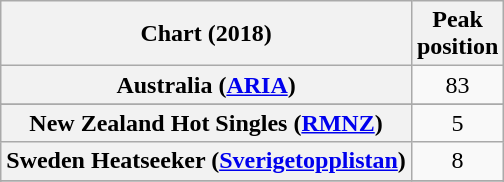<table class="wikitable sortable plainrowheaders" style="text-align:center">
<tr>
<th scope="col">Chart (2018)</th>
<th scope="col">Peak<br> position</th>
</tr>
<tr>
<th scope="row">Australia (<a href='#'>ARIA</a>)</th>
<td>83</td>
</tr>
<tr>
</tr>
<tr>
<th scope="row">New Zealand Hot Singles (<a href='#'>RMNZ</a>)</th>
<td>5</td>
</tr>
<tr>
<th scope="row">Sweden Heatseeker (<a href='#'>Sverigetopplistan</a>)</th>
<td>8</td>
</tr>
<tr>
</tr>
<tr>
</tr>
<tr>
</tr>
<tr>
</tr>
</table>
